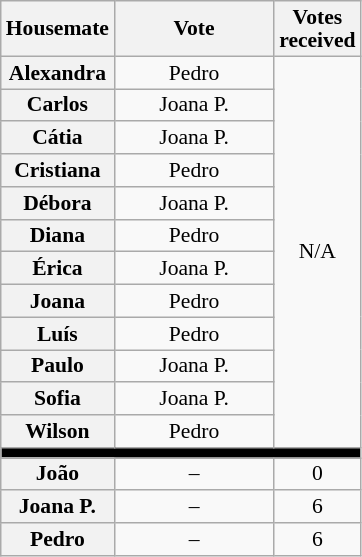<table class="wikitable" style="text-align:center; font-size:90%; line-height:15px;">
<tr>
<th>Housemate</th>
<th width="100">Vote</th>
<th>Votes<br>received</th>
</tr>
<tr>
<th>Alexandra</th>
<td>Pedro</td>
<td rowspan="12">N/A</td>
</tr>
<tr>
<th>Carlos</th>
<td>Joana P.</td>
</tr>
<tr>
<th>Cátia</th>
<td>Joana P.</td>
</tr>
<tr>
<th>Cristiana</th>
<td>Pedro</td>
</tr>
<tr>
<th>Débora</th>
<td>Joana P.</td>
</tr>
<tr>
<th>Diana</th>
<td>Pedro</td>
</tr>
<tr>
<th>Érica</th>
<td>Joana P.</td>
</tr>
<tr>
<th>Joana</th>
<td>Pedro</td>
</tr>
<tr>
<th>Luís</th>
<td>Pedro</td>
</tr>
<tr>
<th>Paulo</th>
<td>Joana P.</td>
</tr>
<tr>
<th>Sofia</th>
<td>Joana P.</td>
</tr>
<tr>
<th>Wilson</th>
<td>Pedro</td>
</tr>
<tr>
<th colspan="3" style="background:#000;"></th>
</tr>
<tr>
<th>João</th>
<td>–</td>
<td>0</td>
</tr>
<tr>
<th>Joana P.</th>
<td>–</td>
<td>6</td>
</tr>
<tr>
<th>Pedro</th>
<td>–</td>
<td>6</td>
</tr>
</table>
